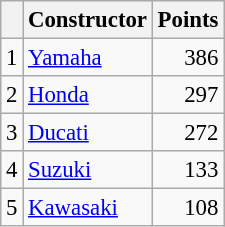<table class="wikitable" style="font-size: 95%;">
<tr>
<th></th>
<th>Constructor</th>
<th>Points</th>
</tr>
<tr>
<td align=center>1</td>
<td> <a href='#'>Yamaha</a></td>
<td align=right>386</td>
</tr>
<tr>
<td align=center>2</td>
<td> <a href='#'>Honda</a></td>
<td align=right>297</td>
</tr>
<tr>
<td align=center>3</td>
<td> <a href='#'>Ducati</a></td>
<td align=right>272</td>
</tr>
<tr>
<td align=center>4</td>
<td> <a href='#'>Suzuki</a></td>
<td align=right>133</td>
</tr>
<tr>
<td align=center>5</td>
<td> <a href='#'>Kawasaki</a></td>
<td align=right>108</td>
</tr>
</table>
